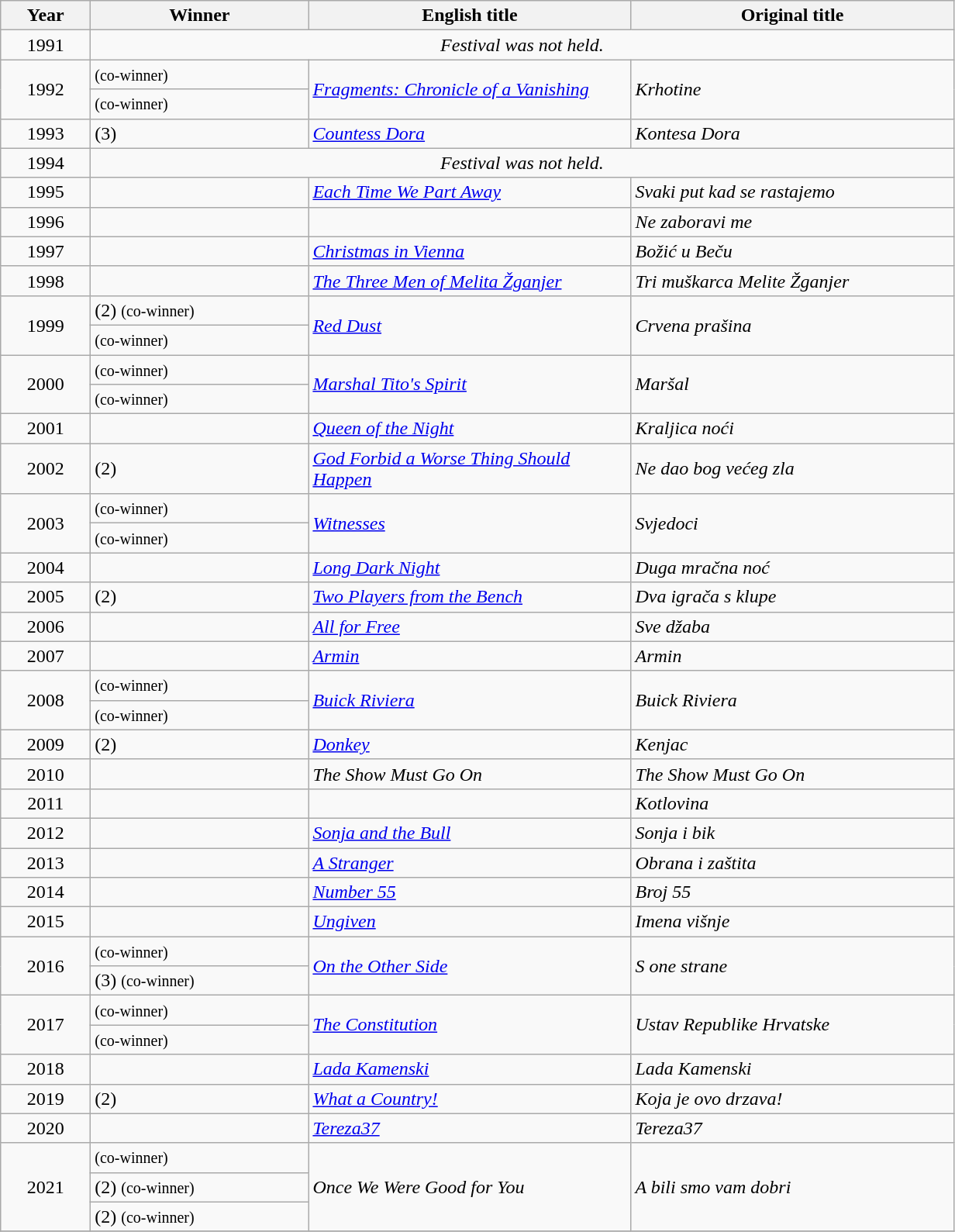<table class="wikitable sortable">
<tr>
<th width="70"><strong>Year</strong></th>
<th width="180"><strong>Winner</strong></th>
<th width="270"><strong>English title</strong></th>
<th width="270"><strong>Original title</strong></th>
</tr>
<tr>
<td style="text-align:center;">1991</td>
<td colspan="3" style="text-align:center;"><em>Festival was not held.</em></td>
</tr>
<tr>
<td style="text-align:center;" rowspan=2>1992</td>
<td> <small>(co-winner)</small></td>
<td rowspan=2><em><a href='#'>Fragments: Chronicle of a Vanishing</a></em></td>
<td rowspan=2><em>Krhotine</em></td>
</tr>
<tr>
<td> <small>(co-winner)</small></td>
</tr>
<tr>
<td style="text-align:center;">1993</td>
<td> (3)</td>
<td><em><a href='#'>Countess Dora</a></em></td>
<td><em>Kontesa Dora</em></td>
</tr>
<tr>
<td style="text-align:center;">1994</td>
<td colspan="3" style="text-align:center;"><em>Festival was not held.</em></td>
</tr>
<tr>
<td style="text-align:center;">1995</td>
<td></td>
<td><em><a href='#'>Each Time We Part Away</a></em></td>
<td><em>Svaki put kad se rastajemo</em></td>
</tr>
<tr>
<td style="text-align:center;">1996</td>
<td></td>
<td></td>
<td><em>Ne zaboravi me</em></td>
</tr>
<tr>
<td style="text-align:center;">1997</td>
<td></td>
<td><em><a href='#'>Christmas in Vienna</a></em></td>
<td><em>Božić u Beču</em></td>
</tr>
<tr>
<td style="text-align:center;">1998</td>
<td></td>
<td><em><a href='#'>The Three Men of Melita Žganjer</a></em></td>
<td><em>Tri muškarca Melite Žganjer</em></td>
</tr>
<tr>
<td style="text-align:center;" rowspan=2>1999</td>
<td> (2) <small>(co-winner)</small></td>
<td rowspan=2><em><a href='#'>Red Dust</a></em></td>
<td rowspan=2><em>Crvena prašina</em></td>
</tr>
<tr>
<td> <small>(co-winner)</small></td>
</tr>
<tr>
<td style="text-align:center;" rowspan=2>2000</td>
<td> <small>(co-winner)</small></td>
<td rowspan=2><em><a href='#'>Marshal Tito's Spirit</a></em></td>
<td rowspan=2><em>Maršal</em></td>
</tr>
<tr>
<td> <small>(co-winner)</small></td>
</tr>
<tr>
<td style="text-align:center;">2001</td>
<td></td>
<td><em><a href='#'>Queen of the Night</a></em></td>
<td><em>Kraljica noći</em></td>
</tr>
<tr>
<td style="text-align:center;">2002</td>
<td> (2)</td>
<td><em><a href='#'>God Forbid a Worse Thing Should Happen</a></em></td>
<td><em>Ne dao bog većeg zla</em></td>
</tr>
<tr>
<td style="text-align:center;" rowspan=2>2003</td>
<td> <small>(co-winner)</small></td>
<td rowspan=2><em><a href='#'>Witnesses</a></em></td>
<td rowspan=2><em>Svjedoci</em></td>
</tr>
<tr>
<td> <small>(co-winner)</small></td>
</tr>
<tr>
<td style="text-align:center;">2004</td>
<td></td>
<td><em><a href='#'>Long Dark Night</a></em></td>
<td><em>Duga mračna noć</em></td>
</tr>
<tr>
<td style="text-align:center;">2005</td>
<td> (2)</td>
<td><em><a href='#'>Two Players from the Bench</a></em></td>
<td><em>Dva igrača s klupe</em></td>
</tr>
<tr>
<td style="text-align:center;">2006</td>
<td></td>
<td><em><a href='#'>All for Free</a></em></td>
<td><em>Sve džaba</em></td>
</tr>
<tr>
<td style="text-align:center;">2007</td>
<td></td>
<td><em><a href='#'>Armin</a></em></td>
<td><em>Armin</em></td>
</tr>
<tr>
<td style="text-align:center;" rowspan=2>2008</td>
<td> <small>(co-winner)</small></td>
<td rowspan=2><em><a href='#'>Buick Riviera</a></em></td>
<td rowspan=2><em>Buick Riviera</em></td>
</tr>
<tr>
<td> <small>(co-winner)</small></td>
</tr>
<tr>
<td style="text-align:center;">2009</td>
<td> (2)</td>
<td><em><a href='#'>Donkey</a></em></td>
<td><em>Kenjac</em></td>
</tr>
<tr>
<td style="text-align:center;">2010</td>
<td></td>
<td><em>The Show Must Go On</em></td>
<td><em>The Show Must Go On</em></td>
</tr>
<tr>
<td style="text-align:center;">2011</td>
<td></td>
<td></td>
<td><em>Kotlovina</em></td>
</tr>
<tr>
<td style="text-align:center;">2012</td>
<td></td>
<td><em><a href='#'>Sonja and the Bull</a></em></td>
<td><em>Sonja i bik</em></td>
</tr>
<tr>
<td style="text-align:center;">2013</td>
<td></td>
<td><em><a href='#'>A Stranger</a></em></td>
<td><em>Obrana i zaštita</em></td>
</tr>
<tr>
<td style="text-align:center;">2014</td>
<td></td>
<td><em><a href='#'>Number 55</a></em></td>
<td><em>Broj 55</em></td>
</tr>
<tr>
<td style="text-align:center;">2015</td>
<td></td>
<td><em><a href='#'>Ungiven</a></em></td>
<td><em>Imena višnje</em></td>
</tr>
<tr>
<td style="text-align:center;" rowspan=2>2016</td>
<td> <small>(co-winner)</small></td>
<td rowspan=2><em><a href='#'>On the Other Side</a></em></td>
<td rowspan=2><em>S one strane</em></td>
</tr>
<tr>
<td> (3) <small>(co-winner)</small></td>
</tr>
<tr>
<td style="text-align:center;" rowspan=2>2017</td>
<td> <small>(co-winner)</small></td>
<td rowspan=2><em><a href='#'>The Constitution</a></em></td>
<td rowspan=2><em>Ustav Republike Hrvatske</em></td>
</tr>
<tr>
<td> <small>(co-winner)</small></td>
</tr>
<tr>
<td style="text-align:center;">2018</td>
<td></td>
<td><em><a href='#'>Lada Kamenski</a></em></td>
<td><em>Lada Kamenski</em></td>
</tr>
<tr>
<td style="text-align:center;">2019</td>
<td> (2)</td>
<td><em><a href='#'>What a Country!</a></em></td>
<td><em>Koja je ovo drzava!</em></td>
</tr>
<tr>
<td style="text-align:center;">2020</td>
<td></td>
<td><em><a href='#'>Tereza37</a></em></td>
<td><em>Tereza37</em></td>
</tr>
<tr>
<td style="text-align:center;" rowspan=3>2021</td>
<td> <small>(co-winner)</small></td>
<td rowspan=3><em>Once We Were Good for You</em></td>
<td rowspan=3><em>A bili smo vam dobri</em></td>
</tr>
<tr>
<td> (2) <small>(co-winner)</small></td>
</tr>
<tr>
<td> (2) <small>(co-winner)</small></td>
</tr>
<tr>
</tr>
</table>
